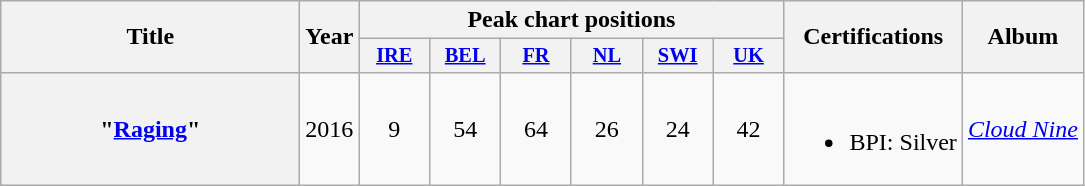<table class="wikitable plainrowheaders" style="text-align:center;">
<tr>
<th scope="col" rowspan="2" style="width:12em;">Title</th>
<th scope="col" rowspan="2" style="width:1em;">Year</th>
<th scope="col" colspan="6">Peak chart positions</th>
<th scope="col" rowspan="2">Certifications</th>
<th scope="col" rowspan="2">Album</th>
</tr>
<tr>
<th scope="col" style="width:3em;font-size:85%;"><a href='#'>IRE</a><br></th>
<th scope="col" style="width:3em;font-size:85%;"><a href='#'>BEL</a><br></th>
<th scope="col" style="width:3em;font-size:85%;"><a href='#'>FR</a><br></th>
<th scope="col" style="width:3em;font-size:85%;"><a href='#'>NL</a><br></th>
<th scope="col" style="width:3em;font-size:85%;"><a href='#'>SWI</a><br></th>
<th scope="col" style="width:3em;font-size:85%;"><a href='#'>UK</a><br></th>
</tr>
<tr>
<th scope="row">"<a href='#'>Raging</a>"<br></th>
<td>2016</td>
<td>9</td>
<td>54</td>
<td>64</td>
<td>26</td>
<td>24</td>
<td>42</td>
<td><br><ul><li>BPI: Silver</li></ul></td>
<td><em><a href='#'>Cloud Nine</a></em></td>
</tr>
</table>
